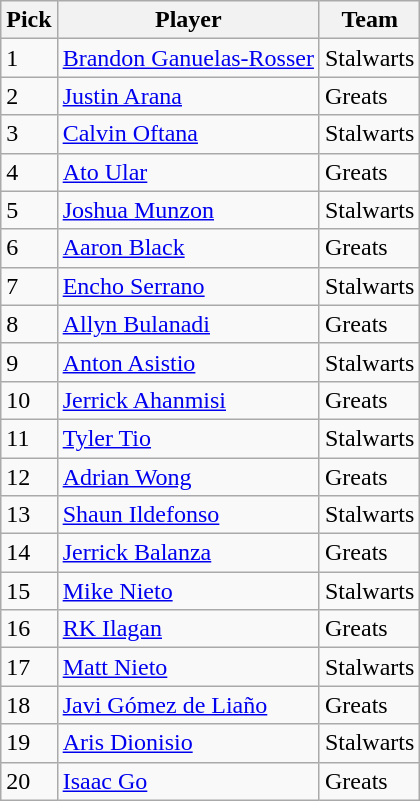<table class="wikitable sortable">
<tr>
<th>Pick</th>
<th>Player</th>
<th>Team</th>
</tr>
<tr>
<td>1</td>
<td><a href='#'>Brandon Ganuelas-Rosser</a></td>
<td>Stalwarts</td>
</tr>
<tr>
<td>2</td>
<td><a href='#'>Justin Arana</a></td>
<td>Greats</td>
</tr>
<tr>
<td>3</td>
<td><a href='#'>Calvin Oftana</a></td>
<td>Stalwarts</td>
</tr>
<tr>
<td>4</td>
<td><a href='#'>Ato Ular</a></td>
<td>Greats</td>
</tr>
<tr>
<td>5</td>
<td><a href='#'>Joshua Munzon</a></td>
<td>Stalwarts</td>
</tr>
<tr>
<td>6</td>
<td><a href='#'>Aaron Black</a></td>
<td>Greats</td>
</tr>
<tr>
<td>7</td>
<td><a href='#'>Encho Serrano</a></td>
<td>Stalwarts</td>
</tr>
<tr>
<td>8</td>
<td><a href='#'>Allyn Bulanadi</a></td>
<td>Greats</td>
</tr>
<tr>
<td>9</td>
<td><a href='#'>Anton Asistio</a></td>
<td>Stalwarts</td>
</tr>
<tr>
<td>10</td>
<td><a href='#'>Jerrick Ahanmisi</a></td>
<td>Greats</td>
</tr>
<tr>
<td>11</td>
<td><a href='#'>Tyler Tio</a></td>
<td>Stalwarts</td>
</tr>
<tr>
<td>12</td>
<td><a href='#'>Adrian Wong</a></td>
<td>Greats</td>
</tr>
<tr>
<td>13</td>
<td><a href='#'>Shaun Ildefonso</a></td>
<td>Stalwarts</td>
</tr>
<tr>
<td>14</td>
<td><a href='#'>Jerrick Balanza</a></td>
<td>Greats</td>
</tr>
<tr>
<td>15</td>
<td><a href='#'>Mike Nieto</a></td>
<td>Stalwarts</td>
</tr>
<tr>
<td>16</td>
<td><a href='#'>RK Ilagan</a></td>
<td>Greats</td>
</tr>
<tr>
<td>17</td>
<td><a href='#'>Matt Nieto</a></td>
<td>Stalwarts</td>
</tr>
<tr>
<td>18</td>
<td><a href='#'>Javi Gómez de Liaño</a></td>
<td>Greats</td>
</tr>
<tr>
<td>19</td>
<td><a href='#'>Aris Dionisio</a></td>
<td>Stalwarts</td>
</tr>
<tr>
<td>20</td>
<td><a href='#'>Isaac Go</a></td>
<td>Greats</td>
</tr>
</table>
